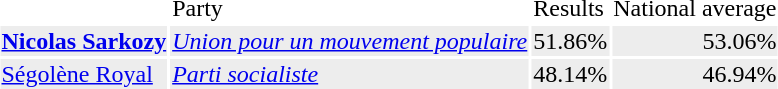<table border="0" style="margin:1em auto;">
<tr>
<td></td>
<td>Party</td>
<td>Results</td>
<td>National average</td>
</tr>
<tr>
<td bgcolor="#ededed" align="left"><strong><a href='#'>Nicolas Sarkozy</a></strong></td>
<td bgcolor="#ededed"><em> <a href='#'>Union pour un mouvement populaire</a></em></td>
<td bgcolor="#ededed" align="right">51.86%</td>
<td bgcolor="#ededed" align="right">53.06%</td>
</tr>
<tr>
<td bgcolor="#ededed"><a href='#'>Ségolène Royal</a></td>
<td bgcolor="#ededed"><em><a href='#'>Parti socialiste</a></em></td>
<td bgcolor="#ededed" align="right">48.14%</td>
<td bgcolor="#ededed" align="right">46.94%</td>
</tr>
<tr>
</tr>
</table>
